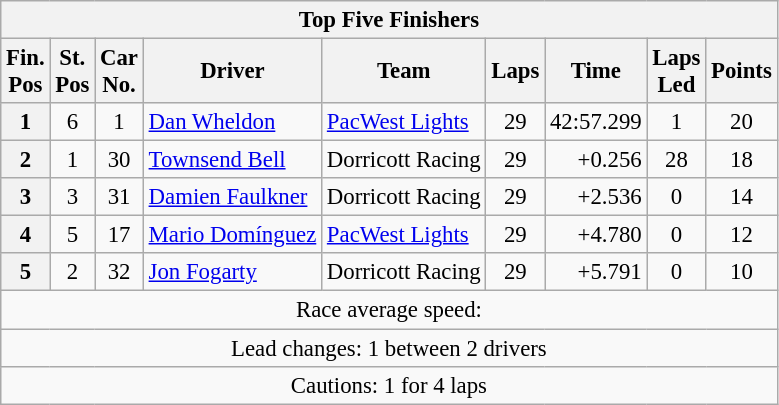<table class="wikitable" style="font-size:95%;">
<tr>
<th colspan=9>Top Five Finishers</th>
</tr>
<tr>
<th>Fin.<br>Pos</th>
<th>St.<br>Pos</th>
<th>Car<br>No.</th>
<th>Driver</th>
<th>Team</th>
<th>Laps</th>
<th>Time</th>
<th>Laps<br>Led</th>
<th>Points</th>
</tr>
<tr>
<th>1</th>
<td align=center>6</td>
<td align=center>1</td>
<td> <a href='#'>Dan Wheldon</a></td>
<td><a href='#'>PacWest Lights</a></td>
<td align=center>29</td>
<td align=right>42:57.299</td>
<td align=center>1</td>
<td align=center>20</td>
</tr>
<tr>
<th>2</th>
<td align=center>1</td>
<td align=center>30</td>
<td> <a href='#'>Townsend Bell</a></td>
<td>Dorricott Racing</td>
<td align=center>29</td>
<td align=right>+0.256</td>
<td align=center>28</td>
<td align=center>18</td>
</tr>
<tr>
<th>3</th>
<td align=center>3</td>
<td align=center>31</td>
<td> <a href='#'>Damien Faulkner</a></td>
<td>Dorricott Racing</td>
<td align=center>29</td>
<td align=right>+2.536</td>
<td align=center>0</td>
<td align=center>14</td>
</tr>
<tr>
<th>4</th>
<td align=center>5</td>
<td align=center>17</td>
<td> <a href='#'>Mario Domínguez</a></td>
<td><a href='#'>PacWest Lights</a></td>
<td align=center>29</td>
<td align=right>+4.780</td>
<td align=center>0</td>
<td align=center>12</td>
</tr>
<tr>
<th>5</th>
<td align=center>2</td>
<td align=center>32</td>
<td> <a href='#'>Jon Fogarty</a></td>
<td>Dorricott Racing</td>
<td align=center>29</td>
<td align=right>+5.791</td>
<td align=center>0</td>
<td align=center>10</td>
</tr>
<tr>
<td align=center colspan=9>Race average speed: </td>
</tr>
<tr>
<td align=center colspan=9>Lead changes: 1 between 2 drivers</td>
</tr>
<tr>
<td align=center colspan=9>Cautions: 1 for 4 laps</td>
</tr>
</table>
